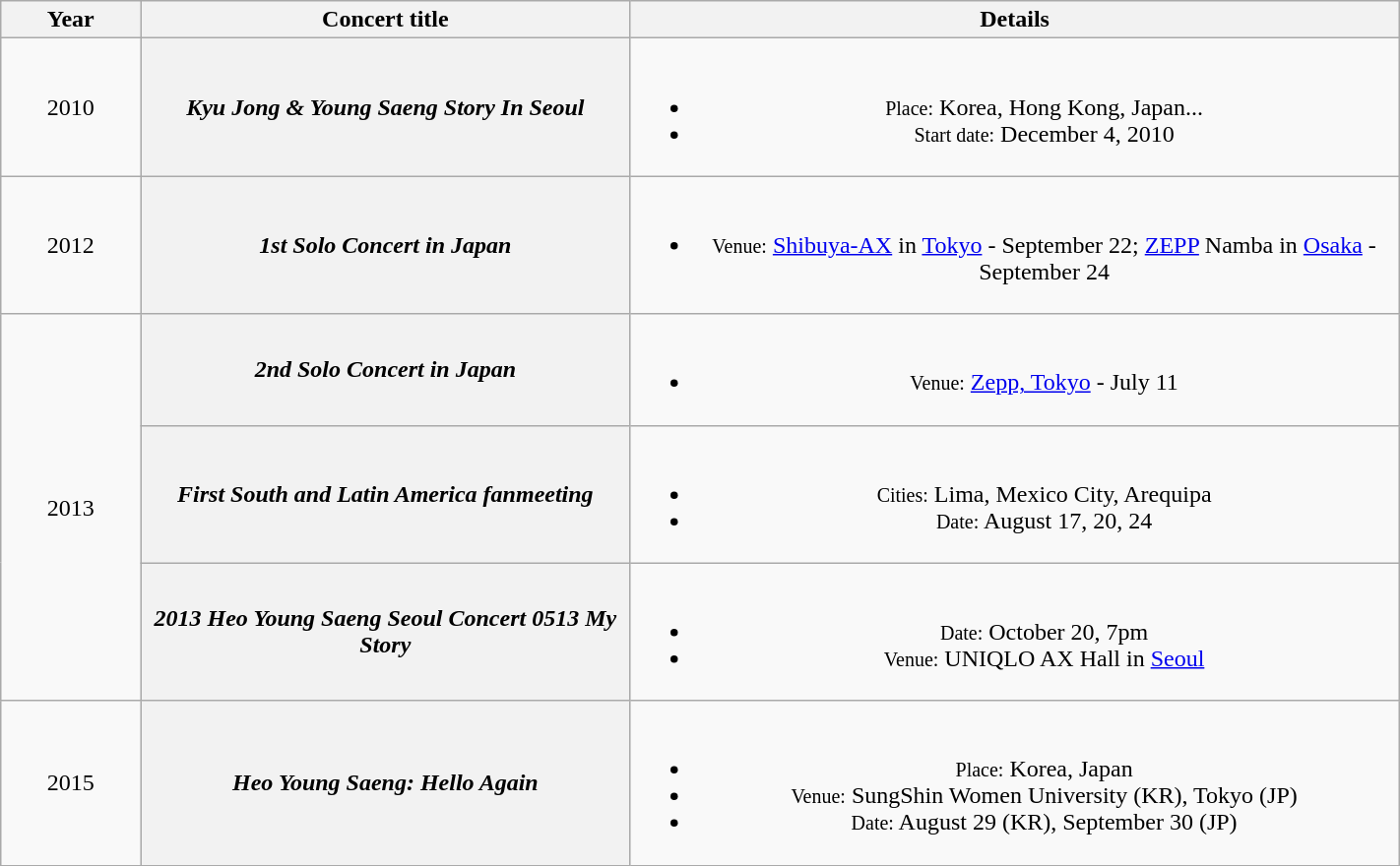<table class="wikitable plainrowheaders" style="width:75%; text-align:center;">
<tr>
<th width=10%>Year</th>
<th width=35%>Concert title</th>
<th width=55%>Details</th>
</tr>
<tr>
<td>2010</td>
<th scope=row><em>Kyu Jong & Young Saeng Story In Seoul</em></th>
<td><br><ul><li><small>Place:</small> Korea, Hong Kong, Japan...</li><li><small>Start date:</small> December 4, 2010</li></ul></td>
</tr>
<tr>
<td>2012</td>
<th scope=row><em>1st Solo Concert in Japan</em></th>
<td><br><ul><li><small>Venue:</small> <a href='#'>Shibuya-AX</a> in <a href='#'>Tokyo</a> - September 22; <a href='#'>ZEPP</a> Namba in <a href='#'>Osaka</a> - September 24</li></ul></td>
</tr>
<tr>
<td rowspan=3>2013</td>
<th scope=row><em>2nd Solo Concert in Japan</em></th>
<td><br><ul><li><small>Venue:</small> <a href='#'>Zepp, Tokyo</a> - July 11</li></ul></td>
</tr>
<tr>
<th scope=row><em>First South and Latin America fanmeeting</em></th>
<td><br><ul><li><small>Cities:</small> Lima, Mexico City, Arequipa</li><li><small>Date:</small> August 17, 20, 24</li></ul></td>
</tr>
<tr>
<th scope=row><em>2013 Heo Young Saeng Seoul Concert 0513 My Story</em></th>
<td><br><ul><li><small>Date:</small> October 20, 7pm</li><li><small>Venue:</small> UNIQLO AX Hall in <a href='#'>Seoul</a></li></ul></td>
</tr>
<tr>
<td>2015</td>
<th scope=row><em>Heo Young Saeng: Hello Again</em></th>
<td><br><ul><li><small>Place:</small> Korea, Japan</li><li><small>Venue:</small> SungShin Women University (KR), Tokyo (JP)</li><li><small>Date:</small> August 29 (KR), September 30 (JP)</li></ul></td>
</tr>
</table>
